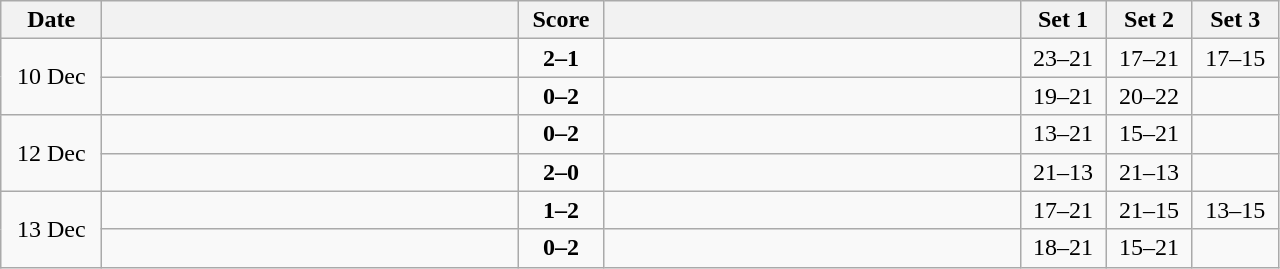<table class="wikitable" style="text-align: center;">
<tr>
<th width="60">Date</th>
<th align="right" width="270"></th>
<th width="50">Score</th>
<th align="left" width="270"></th>
<th width="50">Set 1</th>
<th width="50">Set 2</th>
<th width="50">Set 3</th>
</tr>
<tr>
<td rowspan=2>10 Dec</td>
<td align=left><strong></strong></td>
<td align=center><strong>2–1</strong></td>
<td align=left></td>
<td>23–21</td>
<td>17–21</td>
<td>17–15</td>
</tr>
<tr>
<td align=left></td>
<td align=center><strong>0–2</strong></td>
<td align=left><strong></strong></td>
<td>19–21</td>
<td>20–22</td>
<td></td>
</tr>
<tr>
<td rowspan=2>12 Dec</td>
<td align=left></td>
<td align=center><strong>0–2</strong></td>
<td align=left><strong></strong></td>
<td>13–21</td>
<td>15–21</td>
<td></td>
</tr>
<tr>
<td align=left><strong></strong></td>
<td align=center><strong>2–0</strong></td>
<td align=left></td>
<td>21–13</td>
<td>21–13</td>
<td></td>
</tr>
<tr>
<td rowspan=2>13 Dec</td>
<td align=left></td>
<td align=center><strong>1–2</strong></td>
<td align=left><strong></strong></td>
<td>17–21</td>
<td>21–15</td>
<td>13–15</td>
</tr>
<tr>
<td align=left></td>
<td align=center><strong>0–2</strong></td>
<td align=left><strong></strong></td>
<td>18–21</td>
<td>15–21</td>
<td></td>
</tr>
</table>
